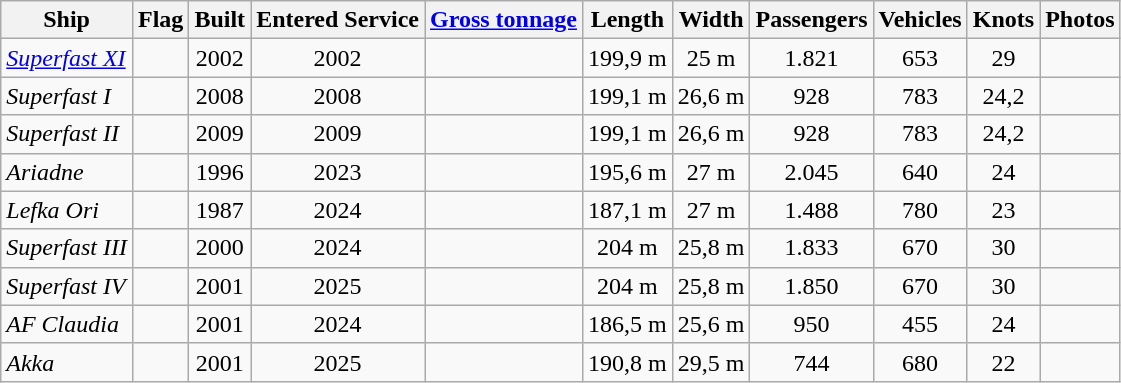<table class="wikitable">
<tr>
<th>Ship</th>
<th>Flag</th>
<th>Built</th>
<th>Entered Service</th>
<th><a href='#'>Gross tonnage</a></th>
<th>Length</th>
<th>Width</th>
<th>Passengers</th>
<th>Vehicles</th>
<th>Knots</th>
<th>Photos</th>
</tr>
<tr>
<td><a href='#'><em>Superfast XI</em></a></td>
<td></td>
<td align="Center">2002</td>
<td align="Center">2002</td>
<td align="Center"></td>
<td align="Center">199,9 m</td>
<td align="Center">25 m</td>
<td align="Center">1.821</td>
<td align="Center">653</td>
<td align="Center">29</td>
<td></td>
</tr>
<tr>
<td><em>Superfast I</em></td>
<td></td>
<td align="Center">2008</td>
<td align="Center">2008</td>
<td align="Center"></td>
<td align="Center">199,1 m</td>
<td align="Center">26,6 m</td>
<td align="Center">928</td>
<td align="Center">783</td>
<td align="Center">24,2</td>
<td></td>
</tr>
<tr>
<td><em>Superfast II</em></td>
<td></td>
<td align="Center">2009</td>
<td align="Center">2009</td>
<td align="Center"></td>
<td align="Center">199,1 m</td>
<td align="Center">26,6 m</td>
<td align="Center">928</td>
<td align="Center">783</td>
<td align="Center">24,2</td>
<td></td>
</tr>
<tr>
<td><em>Ariadne</em></td>
<td></td>
<td align="Center">1996</td>
<td align="Center">2023</td>
<td align="Center"></td>
<td align="Center">195,6 m</td>
<td align="Center">27 m</td>
<td align="Center">2.045</td>
<td align="Center">640</td>
<td align="Center">24</td>
<td></td>
</tr>
<tr>
<td><em>Lefka Ori</em></td>
<td></td>
<td align="Center">1987</td>
<td align="Center">2024</td>
<td align="Center"></td>
<td align="Center">187,1 m</td>
<td align="Center">27 m</td>
<td align="Center">1.488</td>
<td align="Center">780</td>
<td align="Center">23</td>
<td></td>
</tr>
<tr>
<td><em>Superfast III</em></td>
<td></td>
<td style="text-align:Center;">2000</td>
<td style="text-align:Center;">2024</td>
<td style="text-align:Center;"></td>
<td style="text-align:Center;">204 m</td>
<td style="text-align:Center;">25,8 m</td>
<td style="text-align:Center;">1.833</td>
<td style="text-align:Center;">670</td>
<td style="text-align:Center;">30</td>
<td></td>
</tr>
<tr>
<td><em>Superfast IV</em></td>
<td></td>
<td style="text-align:Center;">2001</td>
<td style="text-align:Center;">2025</td>
<td style="text-align:Center;"></td>
<td style="text-align:Center;">204 m</td>
<td style="text-align:Center;">25,8 m</td>
<td style="text-align:Center;">1.850</td>
<td style="text-align:Center;">670</td>
<td style="text-align:Center;">30</td>
<td></td>
</tr>
<tr>
<td><em>AF Claudia</em></td>
<td></td>
<td style="text-align:Center;">2001</td>
<td style="text-align:Center;">2024</td>
<td style="text-align:Center;"></td>
<td style="text-align:Center;">186,5 m</td>
<td style="text-align:Center;">25,6 m</td>
<td style="text-align:Center;">950</td>
<td style="text-align:Center;">455</td>
<td style="text-align:Center;">24</td>
<td></td>
</tr>
<tr>
<td><em>Akka</em></td>
<td></td>
<td style="text-align:Center;">2001</td>
<td style="text-align:Center;">2025</td>
<td style="text-align:Center;"></td>
<td style="text-align:Center;">190,8 m</td>
<td style="text-align:Center;">29,5 m</td>
<td style="text-align:Center;">744</td>
<td style="text-align:Center;">680</td>
<td style="text-align:Center;">22</td>
<td></td>
</tr>
</table>
